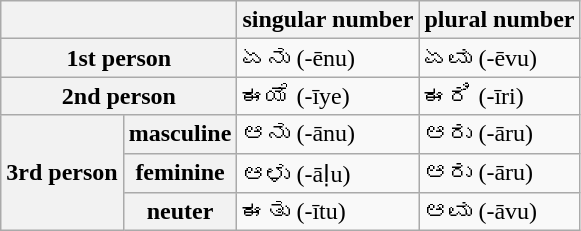<table class="wikitable">
<tr>
<th colspan="2"></th>
<th>singular number</th>
<th>plural number</th>
</tr>
<tr>
<th colspan="2">1st person</th>
<td>ಏನು (-ēnu)</td>
<td>ಏವು (-ēvu)</td>
</tr>
<tr>
<th colspan="2">2nd person</th>
<td>ಈಯೆ (-īye)</td>
<td>ಈರಿ (-īri)</td>
</tr>
<tr>
<th rowspan="3">3rd person</th>
<th>masculine</th>
<td>ಆನು (-ānu)</td>
<td>ಆರು (-āru)</td>
</tr>
<tr>
<th>feminine</th>
<td>ಆಳು (-āḷu)</td>
<td>ಆರು (-āru)</td>
</tr>
<tr>
<th>neuter</th>
<td>ಈತು (-ītu)</td>
<td>ಆವು (-āvu)</td>
</tr>
</table>
